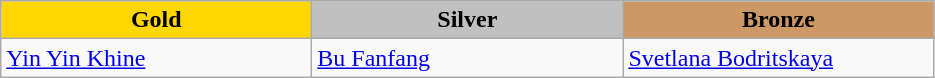<table class="wikitable" style="text-align:left">
<tr align="center">
<td width=200 bgcolor=gold><strong>Gold</strong></td>
<td width=200 bgcolor=silver><strong>Silver</strong></td>
<td width=200 bgcolor=CC9966><strong>Bronze</strong></td>
</tr>
<tr>
<td><a href='#'>Yin Yin Khine</a><br><em></em></td>
<td><a href='#'>Bu Fanfang</a><br><em></em></td>
<td><a href='#'>Svetlana Bodritskaya</a><br><em></em></td>
</tr>
</table>
